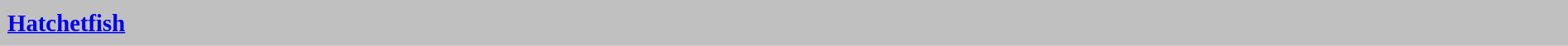<table cellspacing="4" width="100%" style="border:1px solid #C0C0C0; background:silver">
<tr>
<td height="25px" style="font-size:120%; text-align:left; background:silver"><strong><a href='#'>Hatchetfish</a></strong></td>
</tr>
</table>
